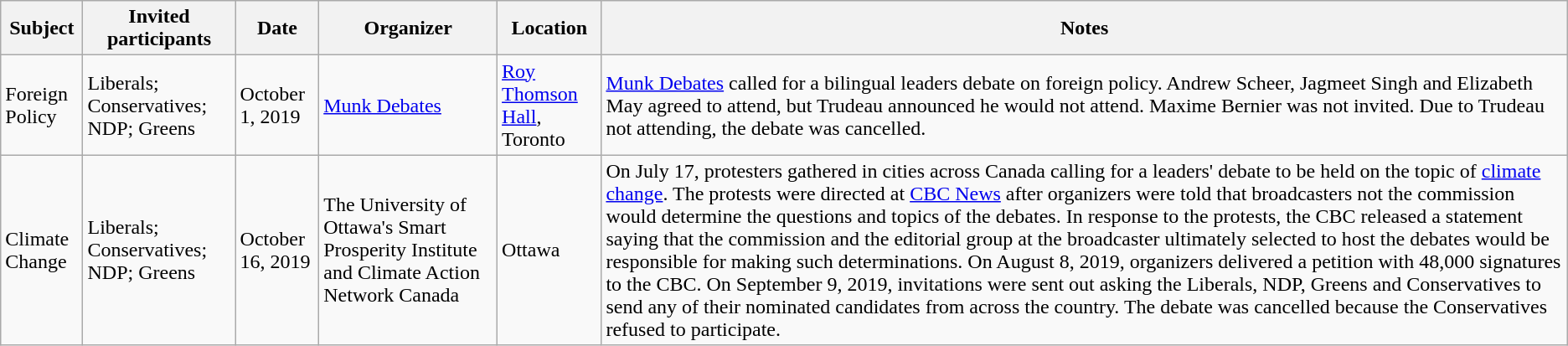<table class="wikitable">
<tr>
<th>Subject</th>
<th>Invited participants</th>
<th>Date</th>
<th>Organizer</th>
<th>Location</th>
<th>Notes</th>
</tr>
<tr>
<td>Foreign Policy</td>
<td>Liberals; Conservatives; NDP; Greens</td>
<td>October 1, 2019</td>
<td><a href='#'>Munk Debates</a></td>
<td><a href='#'>Roy Thomson Hall</a>, Toronto</td>
<td><a href='#'>Munk Debates</a> called for a bilingual leaders debate on foreign policy.  Andrew Scheer, Jagmeet Singh and Elizabeth May agreed to attend, but Trudeau announced he would not attend. Maxime Bernier was not invited. Due to Trudeau not attending, the debate was cancelled.</td>
</tr>
<tr>
<td>Climate Change</td>
<td>Liberals; Conservatives; NDP; Greens</td>
<td>October 16, 2019</td>
<td>The University of Ottawa's Smart Prosperity Institute and Climate Action Network Canada</td>
<td>Ottawa</td>
<td>On July 17, protesters gathered in cities across Canada calling for a leaders' debate to be held on the topic of <a href='#'>climate change</a>.  The protests were directed at <a href='#'>CBC News</a> after organizers were told that broadcasters not the commission would determine the questions and topics of the debates.  In response to the protests, the CBC released a statement saying that the commission and the editorial group at the broadcaster ultimately selected to host the debates would be responsible for making such determinations. On August 8, 2019, organizers delivered a petition with 48,000 signatures to the CBC. On September 9, 2019, invitations were sent out asking the Liberals, NDP, Greens and Conservatives to send any of their nominated candidates from across the country. The debate was cancelled because the Conservatives refused to participate.</td>
</tr>
</table>
